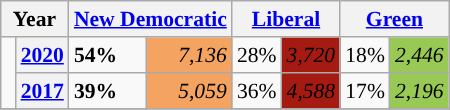<table class="wikitable" style="float:right; width:400; font-size:90%; margin-left:1em;">
<tr>
<th colspan="2" scope="col">Year</th>
<th colspan="2" scope="col"><a href='#'>New Democratic</a></th>
<th colspan="2" scope="col"><a href='#'>Liberal</a></th>
<th colspan="2" scope="col"><a href='#'>Green</a></th>
</tr>
<tr>
<td rowspan="2" style="width: 0.25em; background-color: "></td>
<th><a href='#'>2020</a></th>
<td><strong>54%</strong></td>
<td style="text-align:right; background:#F4A460;"><em>7,136</em></td>
<td><span> 28%</span></td>
<td style="text-align:right; background:#A51B12;"><span> <em>3,720</em></span></td>
<td>18%</td>
<td style="text-align:right; background:#99C955;"><em>2,446</em></td>
</tr>
<tr>
<th><a href='#'>2017</a></th>
<td><strong>39%</strong></td>
<td style="text-align:right; background:#F4A460;"><em>5,059</em></td>
<td><span> 36%</span></td>
<td style="text-align:right; background:#A51B12;"><span> <em>4,588</em></span></td>
<td>17%</td>
<td style="text-align:right; background:#99C955;"><em>2,196</em></td>
</tr>
<tr>
</tr>
</table>
